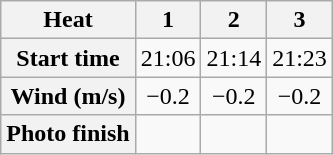<table class="wikitable" style="text-align:center">
<tr>
<th>Heat</th>
<th>1</th>
<th>2</th>
<th>3</th>
</tr>
<tr>
<th>Start time</th>
<td>21:06</td>
<td>21:14</td>
<td>21:23</td>
</tr>
<tr>
<th>Wind (m/s)</th>
<td>−0.2</td>
<td>−0.2</td>
<td>−0.2</td>
</tr>
<tr>
<th>Photo finish</th>
<td></td>
<td></td>
<td></td>
</tr>
</table>
